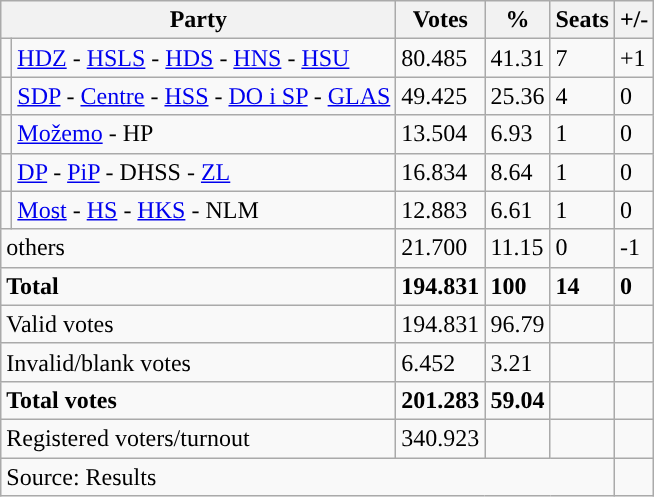<table class="wikitable" style="text-align: left;">
<tr>
<th colspan="2">Party</th>
<th>Votes</th>
<th>%</th>
<th>Seats</th>
<th>+/-</th>
</tr>
<tr>
<td style="background-color: "></td>
<td><a href='#'>HDZ</a> - <a href='#'>HSLS</a> - <a href='#'>HDS</a> - <a href='#'>HNS</a> - <a href='#'>HSU</a></td>
<td>80.485</td>
<td>41.31</td>
<td>7</td>
<td>+1</td>
</tr>
<tr>
<td style="background-color: "></td>
<td><a href='#'>SDP</a> - <a href='#'>Centre</a> - <a href='#'>HSS</a> - <a href='#'>DO i SP</a> - <a href='#'>GLAS</a></td>
<td>49.425</td>
<td>25.36</td>
<td>4</td>
<td>0</td>
</tr>
<tr>
<td style="background-color: "></td>
<td><a href='#'>Možemo</a> - HP</td>
<td>13.504</td>
<td>6.93</td>
<td>1</td>
<td>0</td>
</tr>
<tr>
<td style="background-color: "></td>
<td><a href='#'>DP</a> - <a href='#'>PiP</a> - DHSS - <a href='#'>ZL</a></td>
<td>16.834</td>
<td>8.64</td>
<td>1</td>
<td>0</td>
</tr>
<tr>
<td style="background-color: "></td>
<td><a href='#'>Most</a> - <a href='#'>HS</a> - <a href='#'>HKS</a> - NLM</td>
<td>12.883</td>
<td>6.61</td>
<td>1</td>
<td>0</td>
</tr>
<tr>
<td colspan="2">others</td>
<td>21.700</td>
<td>11.15</td>
<td>0</td>
<td>-1</td>
</tr>
<tr>
<td colspan="2"><strong>Total</strong></td>
<td><strong>194.831</strong></td>
<td><strong>100</strong></td>
<td><strong>14</strong></td>
<td><strong>0</strong></td>
</tr>
<tr>
<td colspan="2">Valid votes</td>
<td>194.831</td>
<td>96.79</td>
<td></td>
<td></td>
</tr>
<tr>
<td colspan="2">Invalid/blank votes</td>
<td>6.452</td>
<td>3.21</td>
<td></td>
<td></td>
</tr>
<tr>
<td colspan="2"><strong>Total votes</strong></td>
<td><strong>201.283</strong></td>
<td><strong>59.04</strong></td>
<td></td>
<td></td>
</tr>
<tr>
<td colspan="2">Registered voters/turnout</td>
<td votes14="5343">340.923</td>
<td></td>
<td></td>
<td></td>
</tr>
<tr>
<td colspan="5">Source: Results</td>
<td></td>
</tr>
</table>
